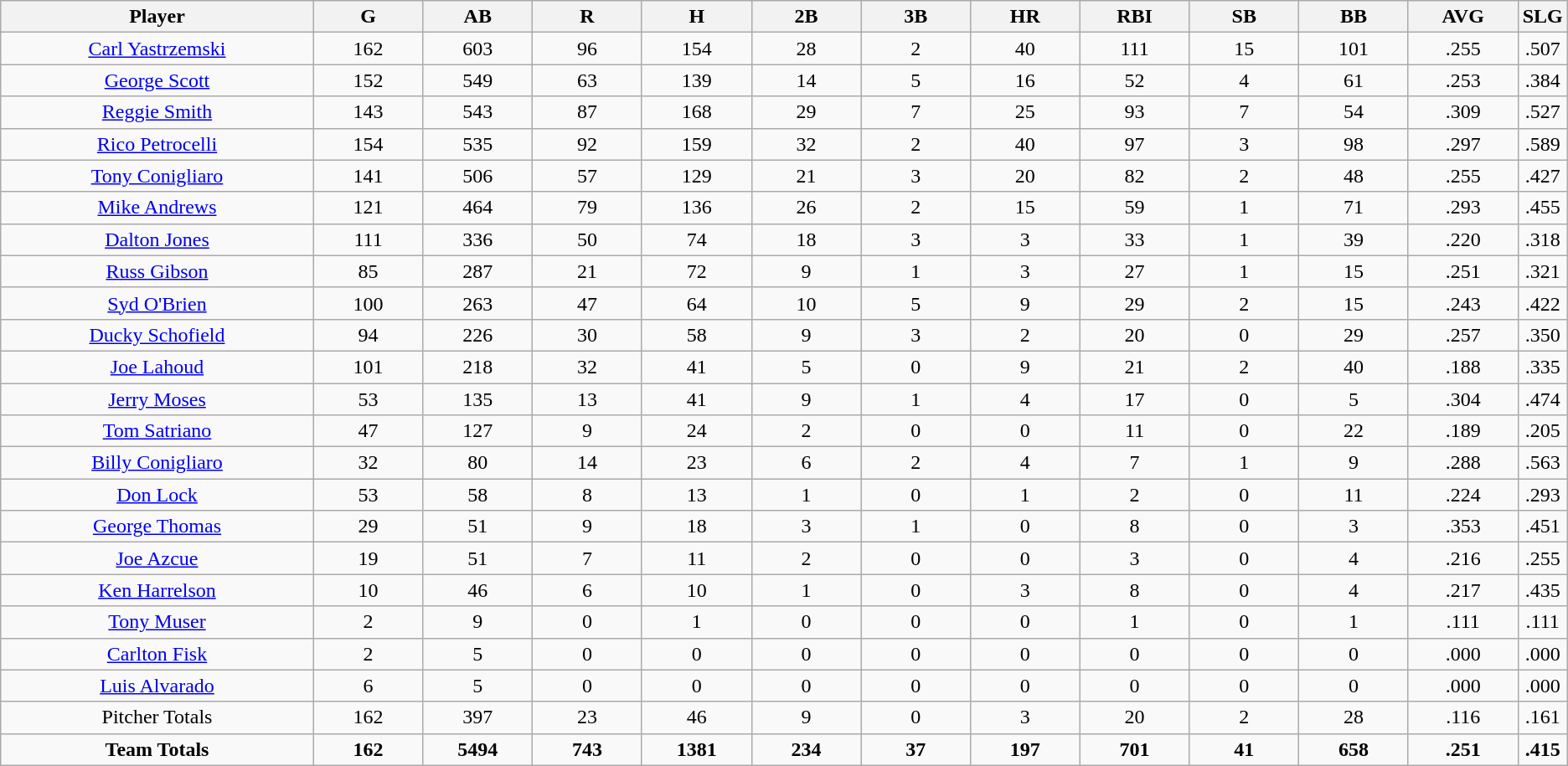<table class=wikitable style="text-align:center">
<tr>
<th bgcolor=#DDDDFF; width="20%">Player</th>
<th bgcolor=#DDDDFF; width="7%">G</th>
<th bgcolor=#DDDDFF; width="7%">AB</th>
<th bgcolor=#DDDDFF; width="7%">R</th>
<th bgcolor=#DDDDFF; width="7%">H</th>
<th bgcolor=#DDDDFF; width="7%">2B</th>
<th bgcolor=#DDDDFF; width="7%">3B</th>
<th bgcolor=#DDDDFF; width="7%">HR</th>
<th bgcolor=#DDDDFF; width="7%">RBI</th>
<th bgcolor=#DDDDFF; width="7%">SB</th>
<th bgcolor=#DDDDFF; width="7%">BB</th>
<th bgcolor=#DDDDFF; width="7%">AVG</th>
<th bgcolor=#DDDDFF; width="7%">SLG</th>
</tr>
<tr>
<td><a href='#'>Carl Yastrzemski</a></td>
<td>162</td>
<td>603</td>
<td>96</td>
<td>154</td>
<td>28</td>
<td>2</td>
<td>40</td>
<td>111</td>
<td>15</td>
<td>101</td>
<td>.255</td>
<td>.507</td>
</tr>
<tr>
<td><a href='#'>George Scott</a></td>
<td>152</td>
<td>549</td>
<td>63</td>
<td>139</td>
<td>14</td>
<td>5</td>
<td>16</td>
<td>52</td>
<td>4</td>
<td>61</td>
<td>.253</td>
<td>.384</td>
</tr>
<tr>
<td><a href='#'>Reggie Smith</a></td>
<td>143</td>
<td>543</td>
<td>87</td>
<td>168</td>
<td>29</td>
<td>7</td>
<td>25</td>
<td>93</td>
<td>7</td>
<td>54</td>
<td>.309</td>
<td>.527</td>
</tr>
<tr>
<td><a href='#'>Rico Petrocelli</a></td>
<td>154</td>
<td>535</td>
<td>92</td>
<td>159</td>
<td>32</td>
<td>2</td>
<td>40</td>
<td>97</td>
<td>3</td>
<td>98</td>
<td>.297</td>
<td>.589</td>
</tr>
<tr>
<td><a href='#'>Tony Conigliaro</a></td>
<td>141</td>
<td>506</td>
<td>57</td>
<td>129</td>
<td>21</td>
<td>3</td>
<td>20</td>
<td>82</td>
<td>2</td>
<td>48</td>
<td>.255</td>
<td>.427</td>
</tr>
<tr>
<td><a href='#'>Mike Andrews</a></td>
<td>121</td>
<td>464</td>
<td>79</td>
<td>136</td>
<td>26</td>
<td>2</td>
<td>15</td>
<td>59</td>
<td>1</td>
<td>71</td>
<td>.293</td>
<td>.455</td>
</tr>
<tr>
<td><a href='#'>Dalton Jones</a></td>
<td>111</td>
<td>336</td>
<td>50</td>
<td>74</td>
<td>18</td>
<td>3</td>
<td>3</td>
<td>33</td>
<td>1</td>
<td>39</td>
<td>.220</td>
<td>.318</td>
</tr>
<tr>
<td><a href='#'>Russ Gibson</a></td>
<td>85</td>
<td>287</td>
<td>21</td>
<td>72</td>
<td>9</td>
<td>1</td>
<td>3</td>
<td>27</td>
<td>1</td>
<td>15</td>
<td>.251</td>
<td>.321</td>
</tr>
<tr>
<td><a href='#'>Syd O'Brien</a></td>
<td>100</td>
<td>263</td>
<td>47</td>
<td>64</td>
<td>10</td>
<td>5</td>
<td>9</td>
<td>29</td>
<td>2</td>
<td>15</td>
<td>.243</td>
<td>.422</td>
</tr>
<tr>
<td><a href='#'>Ducky Schofield</a></td>
<td>94</td>
<td>226</td>
<td>30</td>
<td>58</td>
<td>9</td>
<td>3</td>
<td>2</td>
<td>20</td>
<td>0</td>
<td>29</td>
<td>.257</td>
<td>.350</td>
</tr>
<tr>
<td><a href='#'>Joe Lahoud</a></td>
<td>101</td>
<td>218</td>
<td>32</td>
<td>41</td>
<td>5</td>
<td>0</td>
<td>9</td>
<td>21</td>
<td>2</td>
<td>40</td>
<td>.188</td>
<td>.335</td>
</tr>
<tr>
<td><a href='#'>Jerry Moses</a></td>
<td>53</td>
<td>135</td>
<td>13</td>
<td>41</td>
<td>9</td>
<td>1</td>
<td>4</td>
<td>17</td>
<td>0</td>
<td>5</td>
<td>.304</td>
<td>.474</td>
</tr>
<tr>
<td><a href='#'>Tom Satriano</a></td>
<td>47</td>
<td>127</td>
<td>9</td>
<td>24</td>
<td>2</td>
<td>0</td>
<td>0</td>
<td>11</td>
<td>0</td>
<td>22</td>
<td>.189</td>
<td>.205</td>
</tr>
<tr>
<td><a href='#'>Billy Conigliaro</a></td>
<td>32</td>
<td>80</td>
<td>14</td>
<td>23</td>
<td>6</td>
<td>2</td>
<td>4</td>
<td>7</td>
<td>1</td>
<td>9</td>
<td>.288</td>
<td>.563</td>
</tr>
<tr>
<td><a href='#'>Don Lock</a></td>
<td>53</td>
<td>58</td>
<td>8</td>
<td>13</td>
<td>1</td>
<td>0</td>
<td>1</td>
<td>2</td>
<td>0</td>
<td>11</td>
<td>.224</td>
<td>.293</td>
</tr>
<tr>
<td><a href='#'>George Thomas</a></td>
<td>29</td>
<td>51</td>
<td>9</td>
<td>18</td>
<td>3</td>
<td>1</td>
<td>0</td>
<td>8</td>
<td>0</td>
<td>3</td>
<td>.353</td>
<td>.451</td>
</tr>
<tr>
<td><a href='#'>Joe Azcue</a></td>
<td>19</td>
<td>51</td>
<td>7</td>
<td>11</td>
<td>2</td>
<td>0</td>
<td>0</td>
<td>3</td>
<td>0</td>
<td>4</td>
<td>.216</td>
<td>.255</td>
</tr>
<tr>
<td><a href='#'>Ken Harrelson</a></td>
<td>10</td>
<td>46</td>
<td>6</td>
<td>10</td>
<td>1</td>
<td>0</td>
<td>3</td>
<td>8</td>
<td>0</td>
<td>4</td>
<td>.217</td>
<td>.435</td>
</tr>
<tr>
<td><a href='#'>Tony Muser</a></td>
<td>2</td>
<td>9</td>
<td>0</td>
<td>1</td>
<td>0</td>
<td>0</td>
<td>0</td>
<td>1</td>
<td>0</td>
<td>1</td>
<td>.111</td>
<td>.111</td>
</tr>
<tr>
<td><a href='#'>Carlton Fisk</a></td>
<td>2</td>
<td>5</td>
<td>0</td>
<td>0</td>
<td>0</td>
<td>0</td>
<td>0</td>
<td>0</td>
<td>0</td>
<td>0</td>
<td>.000</td>
<td>.000</td>
</tr>
<tr>
<td><a href='#'>Luis Alvarado</a></td>
<td>6</td>
<td>5</td>
<td>0</td>
<td>0</td>
<td>0</td>
<td>0</td>
<td>0</td>
<td>0</td>
<td>0</td>
<td>0</td>
<td>.000</td>
<td>.000</td>
</tr>
<tr>
<td>Pitcher Totals</td>
<td>162</td>
<td>397</td>
<td>23</td>
<td>46</td>
<td>9</td>
<td>0</td>
<td>3</td>
<td>20</td>
<td>2</td>
<td>28</td>
<td>.116</td>
<td>.161</td>
</tr>
<tr>
<td><strong>Team Totals</strong></td>
<td><strong>162</strong></td>
<td><strong>5494</strong></td>
<td><strong>743</strong></td>
<td><strong>1381</strong></td>
<td><strong>234</strong></td>
<td><strong>37</strong></td>
<td><strong>197</strong></td>
<td><strong>701</strong></td>
<td><strong>41</strong></td>
<td><strong>658</strong></td>
<td><strong>.251</strong></td>
<td><strong>.415</strong></td>
</tr>
</table>
